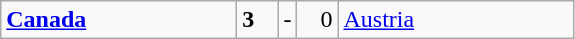<table class="wikitable">
<tr>
<td width=150> <strong><a href='#'>Canada</a></strong></td>
<td style="width:20px; text-align:left;"><strong>3</strong></td>
<td>-</td>
<td style="width:20px; text-align:right;">0</td>
<td width=150> <a href='#'>Austria</a></td>
</tr>
</table>
